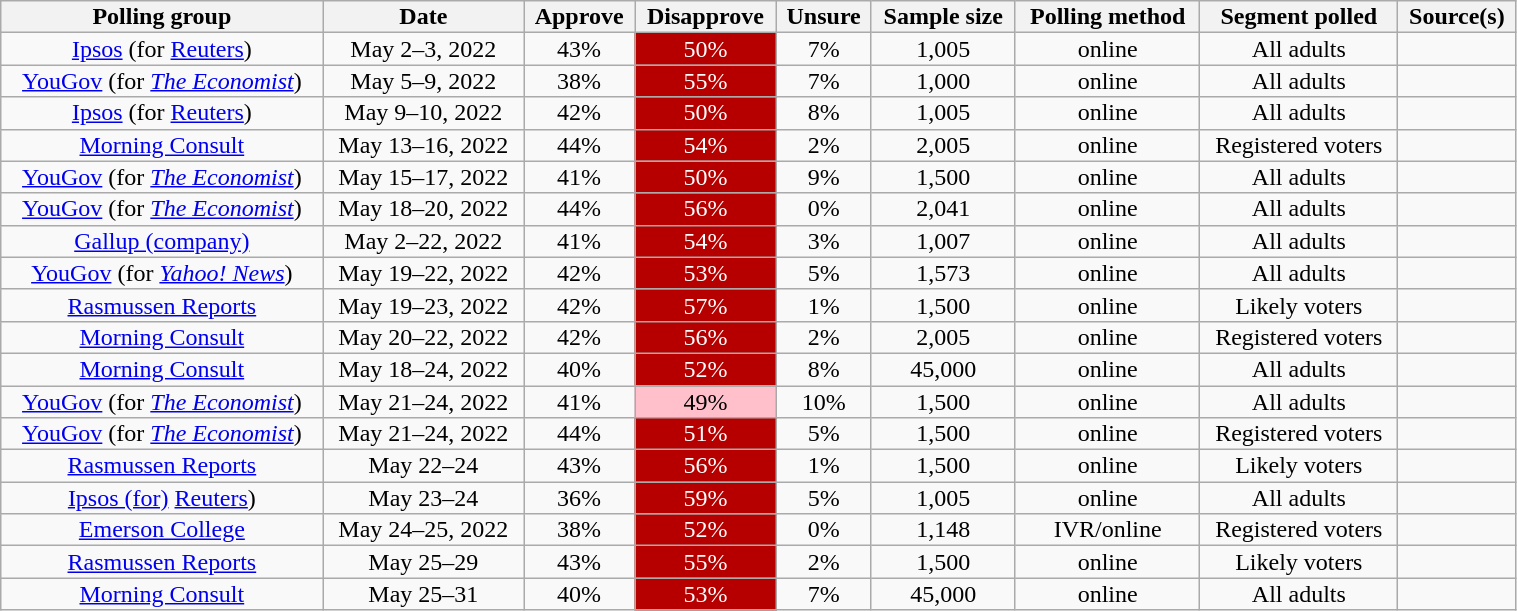<table class="wikitable sortable" style="text-align:center;line-height:14px;width: 80%;">
<tr>
<th class="unsortable">Polling group</th>
<th>Date</th>
<th>Approve</th>
<th>Disapprove</th>
<th>Unsure</th>
<th>Sample size</th>
<th>Polling method</th>
<th class="unsortable">Segment polled</th>
<th class="unsortable">Source(s)</th>
</tr>
<tr>
<td><a href='#'>Ipsos</a> (for <a href='#'>Reuters</a>)</td>
<td>May 2–3, 2022</td>
<td>43%</td>
<td style="background: #B60000; color: white">50%</td>
<td>7%</td>
<td>1,005</td>
<td>online</td>
<td>All adults</td>
<td></td>
</tr>
<tr>
<td><a href='#'>YouGov</a> (for <em><a href='#'>The Economist</a></em>)</td>
<td>May 5–9, 2022</td>
<td>38%</td>
<td style="background: #B60000; color: white">55%</td>
<td>7%</td>
<td>1,000</td>
<td>online</td>
<td>All adults</td>
<td></td>
</tr>
<tr>
<td><a href='#'>Ipsos</a> (for <a href='#'>Reuters</a>)</td>
<td>May 9–10, 2022</td>
<td>42%</td>
<td style="background: #B60000; color: white">50%</td>
<td>8%</td>
<td>1,005</td>
<td>online</td>
<td>All adults</td>
<td></td>
</tr>
<tr>
<td><a href='#'>Morning Consult</a></td>
<td>May 13–16, 2022</td>
<td>44%</td>
<td style="background: #B60000; color: white">54%</td>
<td>2%</td>
<td>2,005</td>
<td>online</td>
<td>Registered voters</td>
<td></td>
</tr>
<tr>
<td><a href='#'>YouGov</a> (for <em><a href='#'>The Economist</a></em>)</td>
<td>May 15–17, 2022</td>
<td>41%</td>
<td style="background: #B60000; color: white">50%</td>
<td>9%</td>
<td>1,500</td>
<td>online</td>
<td>All adults</td>
<td></td>
</tr>
<tr>
<td><a href='#'>YouGov</a> (for <em><a href='#'>The Economist</a></em>)</td>
<td>May 18–20, 2022</td>
<td>44%</td>
<td style="background: #B60000; color: white">56%</td>
<td>0%</td>
<td>2,041</td>
<td>online</td>
<td>All adults</td>
<td></td>
</tr>
<tr>
<td><a href='#'>Gallup (company)</a></td>
<td>May 2–22, 2022</td>
<td>41%</td>
<td style="background: #B60000; color: white">54%</td>
<td>3%</td>
<td>1,007</td>
<td>online</td>
<td>All adults</td>
<td></td>
</tr>
<tr>
<td><a href='#'>YouGov</a> (for <em><a href='#'>Yahoo! News</a></em>)</td>
<td>May 19–22, 2022</td>
<td>42%</td>
<td style="background: #B60000; color: white">53%</td>
<td>5%</td>
<td>1,573</td>
<td>online</td>
<td>All adults</td>
<td></td>
</tr>
<tr>
<td><a href='#'>Rasmussen Reports</a></td>
<td>May 19–23, 2022</td>
<td>42%</td>
<td style="background: #B60000; color: white">57%</td>
<td>1%</td>
<td>1,500</td>
<td>online</td>
<td>Likely voters</td>
<td></td>
</tr>
<tr>
<td><a href='#'>Morning Consult</a></td>
<td>May 20–22, 2022</td>
<td>42%</td>
<td style="background: #B60000; color: white">56%</td>
<td>2%</td>
<td>2,005</td>
<td>online</td>
<td>Registered voters</td>
<td></td>
</tr>
<tr>
<td><a href='#'>Morning Consult</a></td>
<td>May 18–24, 2022</td>
<td>40%</td>
<td style="background: #B60000; color: white">52%</td>
<td>8%</td>
<td>45,000</td>
<td>online</td>
<td>All adults</td>
<td></td>
</tr>
<tr>
<td><a href='#'>YouGov</a> (for <em><a href='#'>The Economist</a></em>)</td>
<td>May 21–24, 2022</td>
<td>41%</td>
<td style="background: pink; color: black">49%</td>
<td>10%</td>
<td>1,500</td>
<td>online</td>
<td>All adults</td>
<td></td>
</tr>
<tr>
<td><a href='#'>YouGov</a> (for <em><a href='#'>The Economist</a></em>)</td>
<td>May 21–24, 2022</td>
<td>44%</td>
<td style="background: #B60000; color: white">51%</td>
<td>5%</td>
<td>1,500</td>
<td>online</td>
<td>Registered voters</td>
<td></td>
</tr>
<tr>
<td><a href='#'>Rasmussen Reports</a></td>
<td>May 22–24</td>
<td>43%</td>
<td style="background: #B60000; color: white">56%</td>
<td>1%</td>
<td>1,500</td>
<td>online</td>
<td>Likely voters</td>
<td></td>
</tr>
<tr>
<td><a href='#'>Ipsos (for)</a> <a href='#'>Reuters</a>)</td>
<td>May 23–24</td>
<td>36%</td>
<td style="background: #B60000; color: white">59%</td>
<td>5%</td>
<td>1,005</td>
<td>online</td>
<td>All adults</td>
<td></td>
</tr>
<tr>
<td><a href='#'>Emerson College</a></td>
<td>May 24–25, 2022</td>
<td>38%</td>
<td style="background: #B60000; color: white">52%</td>
<td>0%</td>
<td>1,148</td>
<td>IVR/online</td>
<td>Registered voters</td>
<td></td>
</tr>
<tr>
<td><a href='#'>Rasmussen Reports</a></td>
<td>May 25–29</td>
<td>43%</td>
<td style="background: #B60000; color: white">55%</td>
<td>2%</td>
<td>1,500</td>
<td>online</td>
<td>Likely voters</td>
<td></td>
</tr>
<tr>
<td><a href='#'>Morning Consult</a></td>
<td>May 25–31</td>
<td>40%</td>
<td style="background: #B60000; color: white">53%</td>
<td>7%</td>
<td>45,000</td>
<td>online</td>
<td>All adults</td>
<td></td>
</tr>
</table>
